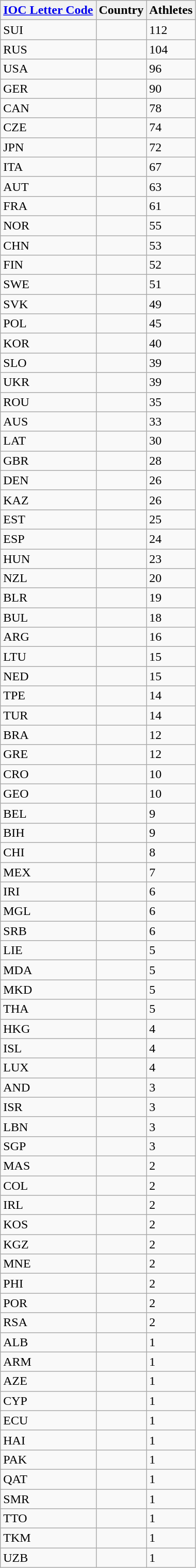<table class="wikitable collapsible collapsed sortable" style="border:0;">
<tr>
<th><a href='#'>IOC Letter Code</a></th>
<th>Country</th>
<th>Athletes</th>
</tr>
<tr>
<td>SUI</td>
<td></td>
<td>112</td>
</tr>
<tr>
<td>RUS</td>
<td></td>
<td>104</td>
</tr>
<tr>
<td>USA</td>
<td></td>
<td>96</td>
</tr>
<tr>
<td>GER</td>
<td></td>
<td>90</td>
</tr>
<tr>
<td>CAN</td>
<td></td>
<td>78</td>
</tr>
<tr>
<td>CZE</td>
<td></td>
<td>74</td>
</tr>
<tr>
<td>JPN</td>
<td></td>
<td>72</td>
</tr>
<tr>
<td>ITA</td>
<td></td>
<td>67</td>
</tr>
<tr>
<td>AUT</td>
<td></td>
<td>63</td>
</tr>
<tr>
<td>FRA</td>
<td></td>
<td>61</td>
</tr>
<tr>
<td>NOR</td>
<td></td>
<td>55</td>
</tr>
<tr>
<td>CHN</td>
<td></td>
<td>53</td>
</tr>
<tr>
<td>FIN</td>
<td></td>
<td>52</td>
</tr>
<tr>
<td>SWE</td>
<td></td>
<td>51</td>
</tr>
<tr>
<td>SVK</td>
<td></td>
<td>49</td>
</tr>
<tr>
<td>POL</td>
<td></td>
<td>45</td>
</tr>
<tr>
<td>KOR</td>
<td></td>
<td>40</td>
</tr>
<tr>
<td>SLO</td>
<td></td>
<td>39</td>
</tr>
<tr>
<td>UKR</td>
<td></td>
<td>39</td>
</tr>
<tr>
<td>ROU</td>
<td></td>
<td>35</td>
</tr>
<tr>
<td>AUS</td>
<td></td>
<td>33</td>
</tr>
<tr>
<td>LAT</td>
<td></td>
<td>30</td>
</tr>
<tr>
<td>GBR</td>
<td></td>
<td>28</td>
</tr>
<tr>
<td>DEN</td>
<td></td>
<td>26</td>
</tr>
<tr>
<td>KAZ</td>
<td></td>
<td>26</td>
</tr>
<tr>
<td>EST</td>
<td></td>
<td>25</td>
</tr>
<tr>
<td>ESP</td>
<td></td>
<td>24</td>
</tr>
<tr>
<td>HUN</td>
<td></td>
<td>23</td>
</tr>
<tr>
<td>NZL</td>
<td></td>
<td>20</td>
</tr>
<tr>
<td>BLR</td>
<td></td>
<td>19</td>
</tr>
<tr>
<td>BUL</td>
<td></td>
<td>18</td>
</tr>
<tr>
<td>ARG</td>
<td></td>
<td>16</td>
</tr>
<tr>
<td>LTU</td>
<td></td>
<td>15</td>
</tr>
<tr>
<td>NED</td>
<td></td>
<td>15</td>
</tr>
<tr>
<td>TPE</td>
<td></td>
<td>14</td>
</tr>
<tr>
<td>TUR</td>
<td></td>
<td>14</td>
</tr>
<tr>
<td>BRA</td>
<td></td>
<td>12</td>
</tr>
<tr>
<td>GRE</td>
<td></td>
<td>12</td>
</tr>
<tr>
<td>CRO</td>
<td></td>
<td>10</td>
</tr>
<tr>
<td>GEO</td>
<td></td>
<td>10</td>
</tr>
<tr>
<td>BEL</td>
<td></td>
<td>9</td>
</tr>
<tr>
<td>BIH</td>
<td></td>
<td>9</td>
</tr>
<tr>
<td>CHI</td>
<td></td>
<td>8</td>
</tr>
<tr>
<td>MEX</td>
<td></td>
<td>7</td>
</tr>
<tr>
<td>IRI</td>
<td></td>
<td>6</td>
</tr>
<tr>
<td>MGL</td>
<td></td>
<td>6</td>
</tr>
<tr>
<td>SRB</td>
<td></td>
<td>6</td>
</tr>
<tr>
<td>LIE</td>
<td></td>
<td>5</td>
</tr>
<tr>
<td>MDA</td>
<td></td>
<td>5</td>
</tr>
<tr>
<td>MKD</td>
<td></td>
<td>5</td>
</tr>
<tr>
<td>THA</td>
<td></td>
<td>5</td>
</tr>
<tr>
<td>HKG</td>
<td></td>
<td>4</td>
</tr>
<tr>
<td>ISL</td>
<td></td>
<td>4</td>
</tr>
<tr>
<td>LUX</td>
<td></td>
<td>4</td>
</tr>
<tr>
<td>AND</td>
<td></td>
<td>3</td>
</tr>
<tr>
<td>ISR</td>
<td></td>
<td>3</td>
</tr>
<tr>
<td>LBN</td>
<td></td>
<td>3</td>
</tr>
<tr>
<td>SGP</td>
<td></td>
<td>3</td>
</tr>
<tr>
<td>MAS</td>
<td></td>
<td>2</td>
</tr>
<tr>
<td>COL</td>
<td></td>
<td>2</td>
</tr>
<tr>
<td>IRL</td>
<td></td>
<td>2</td>
</tr>
<tr>
<td>KOS</td>
<td></td>
<td>2</td>
</tr>
<tr>
<td>KGZ</td>
<td></td>
<td>2</td>
</tr>
<tr>
<td>MNE</td>
<td></td>
<td>2</td>
</tr>
<tr>
<td>PHI</td>
<td></td>
<td>2</td>
</tr>
<tr>
<td>POR</td>
<td></td>
<td>2</td>
</tr>
<tr>
<td>RSA</td>
<td></td>
<td>2</td>
</tr>
<tr>
<td>ALB</td>
<td></td>
<td>1</td>
</tr>
<tr>
<td>ARM</td>
<td></td>
<td>1</td>
</tr>
<tr>
<td>AZE</td>
<td></td>
<td>1</td>
</tr>
<tr>
<td>CYP</td>
<td></td>
<td>1</td>
</tr>
<tr>
<td>ECU</td>
<td></td>
<td>1</td>
</tr>
<tr>
<td>HAI</td>
<td></td>
<td>1</td>
</tr>
<tr>
<td>PAK</td>
<td></td>
<td>1</td>
</tr>
<tr>
<td>QAT</td>
<td></td>
<td>1</td>
</tr>
<tr>
<td>SMR</td>
<td></td>
<td>1</td>
</tr>
<tr>
<td>TTO</td>
<td></td>
<td>1</td>
</tr>
<tr>
<td>TKM</td>
<td></td>
<td>1</td>
</tr>
<tr>
<td>UZB</td>
<td></td>
<td>1</td>
</tr>
</table>
